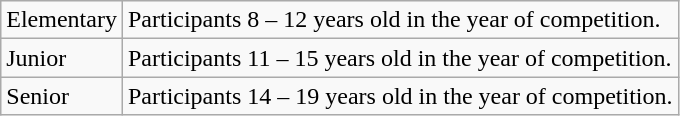<table class="wikitable">
<tr>
<td>Elementary</td>
<td>Participants 8 – 12 years old in the year of competition.</td>
</tr>
<tr>
<td>Junior</td>
<td>Participants 11 – 15 years old in the year of competition.</td>
</tr>
<tr>
<td>Senior</td>
<td>Participants 14 – 19 years old in the year of competition.</td>
</tr>
</table>
